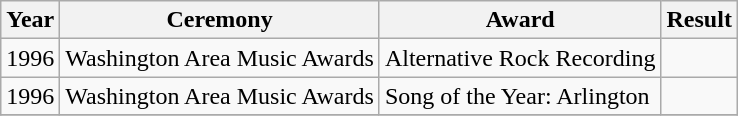<table class="wikitable">
<tr>
<th align="left">Year</th>
<th align="left">Ceremony</th>
<th align="left">Award</th>
<th align="left">Result</th>
</tr>
<tr>
<td align="left">1996</td>
<td align="left">Washington Area Music Awards</td>
<td align="left">Alternative Rock Recording</td>
<td></td>
</tr>
<tr>
<td align="left">1996</td>
<td align="left">Washington Area Music Awards</td>
<td align="left">Song of the Year: Arlington</td>
<td></td>
</tr>
<tr>
</tr>
</table>
